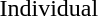<table>
<tr>
<td>Individual<br></td>
<td></td>
<td></td>
<td></td>
</tr>
<tr>
</tr>
</table>
